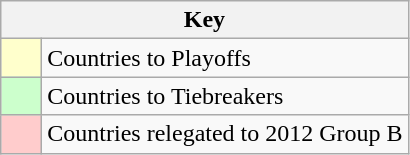<table class="wikitable" style="text-align: center;">
<tr>
<th colspan=2>Key</th>
</tr>
<tr>
<td style="background:#ffffcc; width:20px;"></td>
<td align=left>Countries to Playoffs</td>
</tr>
<tr>
<td style="background:#ccffcc; width:20px;"></td>
<td align=left>Countries to Tiebreakers</td>
</tr>
<tr>
<td style="background:#ffcccc; width:20px;"></td>
<td align=left>Countries relegated to 2012 Group B</td>
</tr>
</table>
